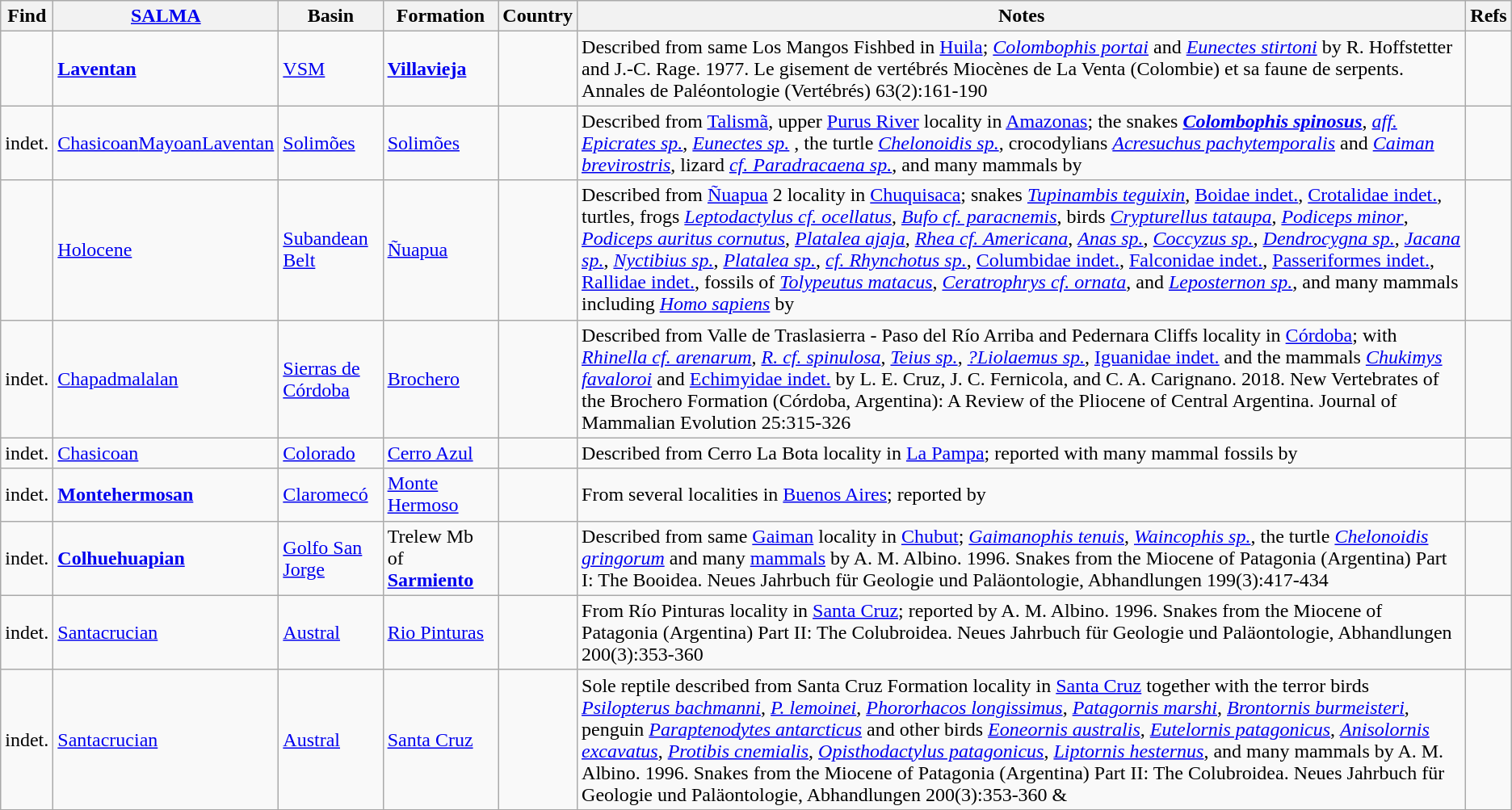<table class="wikitable sortable mw-collapsible">
<tr>
<th>Find</th>
<th><a href='#'>SALMA</a></th>
<th>Basin</th>
<th>Formation</th>
<th>Country</th>
<th>Notes</th>
<th>Refs</th>
</tr>
<tr>
<td></td>
<td><strong><a href='#'>Laventan</a></strong></td>
<td><a href='#'>VSM</a></td>
<td><strong><a href='#'>Villavieja</a></strong></td>
<td></td>
<td>Described from same Los Mangos Fishbed in <a href='#'>Huila</a>; <em><a href='#'>Colombophis portai</a></em> and <em><a href='#'>Eunectes stirtoni</a></em> by R. Hoffstetter and J.-C. Rage. 1977. Le gisement de vertébrés Miocènes de La Venta (Colombie) et sa faune de serpents. Annales de Paléontologie (Vertébrés) 63(2):161-190</td>
<td align="center"></td>
</tr>
<tr>
<td>indet.</td>
<td><a href='#'>Chasicoan</a><a href='#'>Mayoan</a><a href='#'>Laventan</a></td>
<td><a href='#'>Solimões</a></td>
<td><a href='#'>Solimões</a></td>
<td></td>
<td>Described from <a href='#'>Talismã</a>, upper <a href='#'>Purus River</a> locality in <a href='#'>Amazonas</a>; the snakes <strong><em><a href='#'>Colombophis spinosus</a></em></strong>, <em><a href='#'>aff. Epicrates sp.</a></em>, <em><a href='#'>Eunectes sp.</a></em> , the turtle <em><a href='#'>Chelonoidis sp.</a></em>, crocodylians <em><a href='#'>Acresuchus pachytemporalis</a></em> and <em><a href='#'>Caiman brevirostris</a></em>, lizard <em><a href='#'>cf. Paradracaena sp.</a></em>, and many mammals by </td>
<td align="center"></td>
</tr>
<tr>
<td></td>
<td><a href='#'>Holocene</a></td>
<td><a href='#'>Subandean Belt</a></td>
<td><a href='#'>Ñuapua</a></td>
<td></td>
<td>Described from <a href='#'>Ñuapua</a> 2 locality in <a href='#'>Chuquisaca</a>; snakes <em><a href='#'>Tupinambis teguixin</a></em>,  <a href='#'>Boidae indet.</a>, <a href='#'>Crotalidae indet.</a>, turtles, frogs <em><a href='#'>Leptodactylus cf. ocellatus</a></em>, <em><a href='#'>Bufo cf. paracnemis</a></em>, birds <em><a href='#'>Crypturellus tataupa</a></em>, <em><a href='#'>Podiceps minor</a></em>, <em><a href='#'>Podiceps auritus cornutus</a></em>, <em><a href='#'>Platalea ajaja</a></em>, <em><a href='#'>Rhea cf. Americana</a></em>, <em><a href='#'>Anas sp.</a></em>, <em><a href='#'>Coccyzus sp.</a></em>, <em><a href='#'>Dendrocygna sp.</a></em>, <em><a href='#'>Jacana sp.</a></em>, <em><a href='#'>Nyctibius sp.</a></em>, <em><a href='#'>Platalea sp.</a></em>, <em><a href='#'>cf. Rhynchotus sp.</a></em>, <a href='#'>Columbidae indet.</a>, <a href='#'>Falconidae indet.</a>, <a href='#'>Passeriformes indet.</a>, <a href='#'>Rallidae indet.</a>, fossils of <em><a href='#'>Tolypeutus matacus</a></em>, <em><a href='#'>Ceratrophrys cf. ornata</a></em>, and <em><a href='#'>Leposternon sp.</a></em>, and many mammals including <em><a href='#'>Homo sapiens</a></em> by </td>
<td align="center"></td>
</tr>
<tr>
<td>indet.</td>
<td><a href='#'>Chapadmalalan</a></td>
<td><a href='#'>Sierras de Córdoba</a></td>
<td><a href='#'>Brochero</a></td>
<td></td>
<td>Described from Valle de Traslasierra - Paso del Río Arriba and Pedernara Cliffs locality in <a href='#'>Córdoba</a>; with <em><a href='#'>Rhinella cf. arenarum</a></em>, <em><a href='#'>R. cf. spinulosa</a></em>, <em><a href='#'>Teius sp.</a></em>, <em><a href='#'>?Liolaemus sp.</a></em>, <a href='#'>Iguanidae indet.</a> and the mammals <em><a href='#'>Chukimys favaloroi</a></em> and <a href='#'>Echimyidae indet.</a> by L. E. Cruz, J. C. Fernicola, and C. A. Carignano. 2018. New Vertebrates of the Brochero Formation (Córdoba, Argentina): A Review of the Pliocene of Central Argentina. Journal of Mammalian Evolution 25:315-326</td>
<td align="center"></td>
</tr>
<tr>
<td>indet.</td>
<td><a href='#'>Chasicoan</a></td>
<td><a href='#'>Colorado</a></td>
<td><a href='#'>Cerro Azul</a></td>
<td></td>
<td>Described from Cerro La Bota locality in <a href='#'>La Pampa</a>; reported with many mammal fossils by </td>
<td align="center"></td>
</tr>
<tr>
<td>indet.</td>
<td><strong><a href='#'>Montehermosan</a></strong></td>
<td><a href='#'>Claromecó</a></td>
<td><a href='#'>Monte Hermoso</a></td>
<td></td>
<td>From several localities in <a href='#'>Buenos Aires</a>; reported by </td>
<td align="center"></td>
</tr>
<tr>
<td>indet.</td>
<td><strong><a href='#'>Colhuehuapian</a></strong></td>
<td><a href='#'>Golfo San Jorge</a></td>
<td>Trelew Mb of <strong><a href='#'>Sarmiento</a></strong></td>
<td></td>
<td>Described from same <a href='#'>Gaiman</a> locality in <a href='#'>Chubut</a>; <em><a href='#'>Gaimanophis tenuis</a></em>, <em><a href='#'>Waincophis sp.</a></em>, the turtle <em><a href='#'>Chelonoidis gringorum</a></em> and many <a href='#'>mammals</a> by A. M. Albino. 1996. Snakes from the Miocene of Patagonia (Argentina) Part I: The Booidea. Neues Jahrbuch für Geologie und Paläontologie, Abhandlungen 199(3):417-434</td>
<td align="center"></td>
</tr>
<tr>
<td>indet.</td>
<td><a href='#'>Santacrucian</a></td>
<td><a href='#'>Austral</a></td>
<td><a href='#'>Rio Pinturas</a></td>
<td></td>
<td>From Río Pinturas locality in <a href='#'>Santa Cruz</a>; reported by A. M. Albino. 1996. Snakes from the Miocene of Patagonia (Argentina) Part II: The Colubroidea. Neues Jahrbuch für Geologie und Paläontologie, Abhandlungen 200(3):353-360</td>
<td align="center"></td>
</tr>
<tr>
<td>indet.</td>
<td><a href='#'>Santacrucian</a></td>
<td><a href='#'>Austral</a></td>
<td><a href='#'>Santa Cruz</a></td>
<td></td>
<td>Sole reptile described from Santa Cruz Formation locality in <a href='#'>Santa Cruz</a> together with the terror birds <em><a href='#'>Psilopterus bachmanni</a></em>, <em><a href='#'>P. lemoinei</a></em>, <em><a href='#'>Phororhacos longissimus</a></em>, <em><a href='#'>Patagornis marshi</a></em>, <em><a href='#'>Brontornis burmeisteri</a></em>, penguin <em><a href='#'>Paraptenodytes antarcticus</a></em> and other birds <em><a href='#'>Eoneornis australis</a></em>, <em><a href='#'>Eutelornis patagonicus</a></em>, <em><a href='#'>Anisolornis excavatus</a></em>, <em><a href='#'>Protibis cnemialis</a></em>, <em><a href='#'>Opisthodactylus patagonicus</a></em>, <em><a href='#'>Liptornis hesternus</a></em>, and many mammals by A. M. Albino. 1996. Snakes from the Miocene of Patagonia (Argentina) Part II: The Colubroidea. Neues Jahrbuch für Geologie und Paläontologie, Abhandlungen 200(3):353-360 & </td>
<td align="center"></td>
</tr>
<tr>
</tr>
</table>
